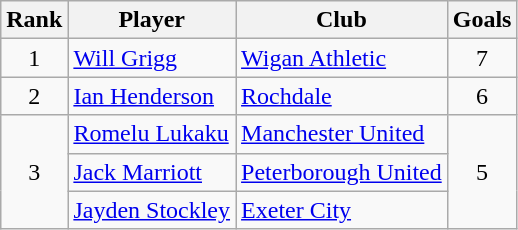<table class="wikitable sortable" style="text-align:center">
<tr>
<th>Rank</th>
<th>Player</th>
<th>Club</th>
<th>Goals</th>
</tr>
<tr>
<td>1</td>
<td align="left"> <a href='#'>Will Grigg</a></td>
<td align="left"><a href='#'>Wigan Athletic</a></td>
<td>7</td>
</tr>
<tr>
<td>2</td>
<td align="left"> <a href='#'>Ian Henderson</a></td>
<td align="left"><a href='#'>Rochdale</a></td>
<td>6</td>
</tr>
<tr>
<td rowspan="3">3</td>
<td align="left"> <a href='#'>Romelu Lukaku</a></td>
<td align="left"><a href='#'>Manchester United</a></td>
<td rowspan="3">5</td>
</tr>
<tr>
<td align="left"> <a href='#'>Jack Marriott</a></td>
<td align="left"><a href='#'>Peterborough United</a></td>
</tr>
<tr>
<td align="left"> <a href='#'>Jayden Stockley</a></td>
<td align="left"><a href='#'>Exeter City</a></td>
</tr>
</table>
